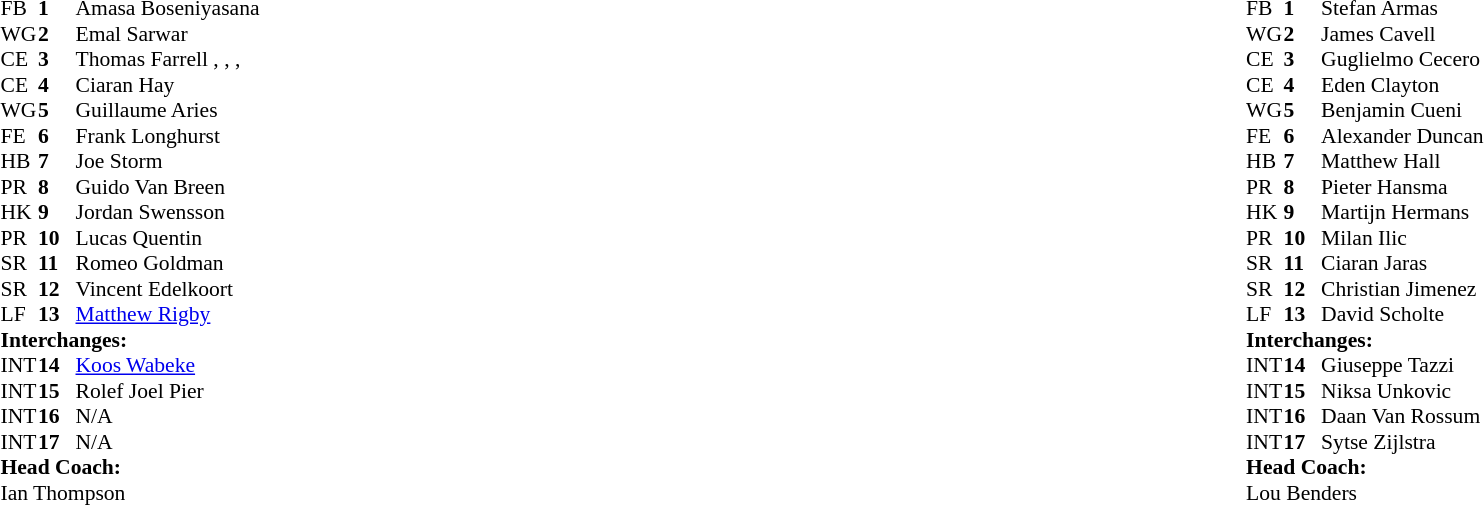<table style="width:100%">
<tr>
<td style="vertical-align:top;width:40%"><br><table style="font-size:90%" cellspacing="0" cellpadding="0">
<tr>
<th width=25></th>
<th width=25></th>
</tr>
<tr>
<td>FB</td>
<td><strong>1</strong></td>
<td> Amasa Boseniyasana</td>
</tr>
<tr>
<td>WG</td>
<td><strong>2</strong></td>
<td> Emal Sarwar</td>
</tr>
<tr>
<td>CE</td>
<td><strong>3</strong></td>
<td> Thomas Farrell , , , </td>
</tr>
<tr>
<td>CE</td>
<td><strong>4</strong></td>
<td> Ciaran Hay</td>
</tr>
<tr>
<td>WG</td>
<td><strong>5</strong></td>
<td> Guillaume Aries</td>
</tr>
<tr>
<td>FE</td>
<td><strong>6</strong></td>
<td> Frank Longhurst</td>
</tr>
<tr>
<td>HB</td>
<td><strong>7</strong></td>
<td> Joe Storm</td>
</tr>
<tr>
<td>PR</td>
<td><strong>8</strong></td>
<td> Guido Van Breen</td>
</tr>
<tr>
<td>HK</td>
<td><strong>9</strong></td>
<td> Jordan Swensson</td>
</tr>
<tr>
<td>PR</td>
<td><strong>10</strong></td>
<td> Lucas Quentin</td>
</tr>
<tr>
<td>SR</td>
<td><strong>11</strong></td>
<td> Romeo Goldman</td>
</tr>
<tr>
<td>SR</td>
<td><strong>12</strong></td>
<td> Vincent Edelkoort</td>
</tr>
<tr>
<td>LF</td>
<td><strong>13</strong></td>
<td> <a href='#'>Matthew Rigby</a> </td>
</tr>
<tr>
<td colspan="3"><strong>Interchanges:</strong></td>
</tr>
<tr>
<td>INT</td>
<td><strong>14</strong></td>
<td> <a href='#'>Koos Wabeke</a></td>
</tr>
<tr>
<td>INT</td>
<td><strong>15</strong></td>
<td> Rolef Joel Pier</td>
</tr>
<tr>
<td>INT</td>
<td><strong>16</strong></td>
<td> N/A</td>
</tr>
<tr>
<td>INT</td>
<td><strong>17</strong></td>
<td> N/A</td>
</tr>
<tr>
<td colspan=3><strong>Head Coach:</strong></td>
</tr>
<tr>
<td colspan=4> Ian Thompson</td>
</tr>
</table>
</td>
<td style="vertical-align:top; width:50%"><br><table cellspacing="0" cellpadding="0" style="font-size:90%; margin:auto">
<tr>
<th width=25></th>
<th width=25></th>
</tr>
<tr>
<td>FB</td>
<td><strong>1</strong></td>
<td> Stefan Armas</td>
</tr>
<tr>
<td>WG</td>
<td><strong>2</strong></td>
<td> James Cavell</td>
</tr>
<tr>
<td>CE</td>
<td><strong>3</strong></td>
<td> Guglielmo Cecero</td>
</tr>
<tr>
<td>CE</td>
<td><strong>4</strong></td>
<td> Eden Clayton</td>
</tr>
<tr>
<td>WG</td>
<td><strong>5</strong></td>
<td> Benjamin Cueni</td>
</tr>
<tr>
<td>FE</td>
<td><strong>6</strong></td>
<td> Alexander Duncan</td>
</tr>
<tr>
<td>HB</td>
<td><strong>7</strong></td>
<td> Matthew Hall</td>
</tr>
<tr>
<td>PR</td>
<td><strong>8</strong></td>
<td> Pieter Hansma</td>
</tr>
<tr>
<td>HK</td>
<td><strong>9</strong></td>
<td> Martijn Hermans</td>
</tr>
<tr>
<td>PR</td>
<td><strong>10</strong></td>
<td> Milan Ilic</td>
</tr>
<tr>
<td>SR</td>
<td><strong>11</strong></td>
<td> Ciaran Jaras</td>
</tr>
<tr>
<td>SR</td>
<td><strong>12</strong></td>
<td> Christian Jimenez</td>
</tr>
<tr>
<td>LF</td>
<td><strong>13</strong></td>
<td> David Scholte</td>
</tr>
<tr>
<td colspan="3"><strong>Interchanges:</strong></td>
</tr>
<tr>
<td>INT</td>
<td><strong>14</strong></td>
<td> Giuseppe Tazzi</td>
</tr>
<tr>
<td>INT</td>
<td><strong>15</strong></td>
<td> Niksa Unkovic</td>
</tr>
<tr>
<td>INT</td>
<td><strong>16</strong></td>
<td> Daan Van Rossum</td>
</tr>
<tr>
<td>INT</td>
<td><strong>17</strong></td>
<td> Sytse Zijlstra</td>
</tr>
<tr>
<td colspan=3><strong>Head Coach:</strong></td>
</tr>
<tr>
<td colspan=4> Lou Benders</td>
</tr>
</table>
</td>
</tr>
</table>
